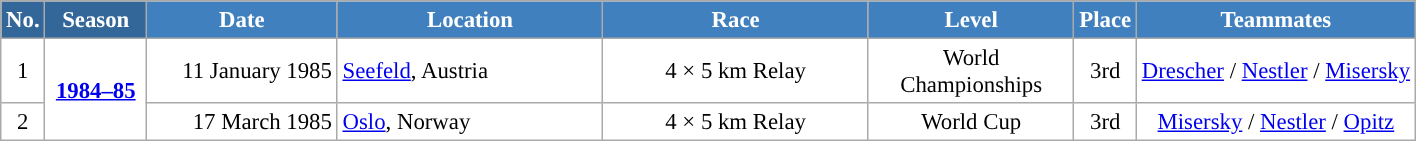<table class="wikitable sortable" style="font-size:95%; text-align:center; border:grey solid 1px; border-collapse:collapse; background:#ffffff;">
<tr style="background:#efefef;">
<th style="background-color:#369; color:white;">No.</th>
<th style="background-color:#369; color:white;">Season</th>
<th style="background-color:#4180be; color:white; width:120px;">Date</th>
<th style="background-color:#4180be; color:white; width:170px;">Location</th>
<th style="background-color:#4180be; color:white; width:170px;">Race</th>
<th style="background-color:#4180be; color:white; width:130px;">Level</th>
<th style="background-color:#4180be; color:white;">Place</th>
<th style="background-color:#4180be; color:white;">Teammates</th>
</tr>
<tr>
<td align=center>1</td>
<td rowspan=2 align=center><strong> <a href='#'>1984–85</a> </strong></td>
<td align=right>11 January 1985</td>
<td align=left> <a href='#'>Seefeld</a>, Austria</td>
<td>4 × 5 km Relay</td>
<td>World Championships</td>
<td>3rd</td>
<td><a href='#'>Drescher</a> / <a href='#'>Nestler</a> /  <a href='#'>Misersky</a></td>
</tr>
<tr>
<td align=center>2</td>
<td align=right>17 March 1985</td>
<td align=left> <a href='#'>Oslo</a>, Norway</td>
<td>4 × 5 km Relay</td>
<td>World Cup</td>
<td>3rd</td>
<td><a href='#'>Misersky</a> /	<a href='#'>Nestler</a> / <a href='#'>Opitz</a></td>
</tr>
</table>
